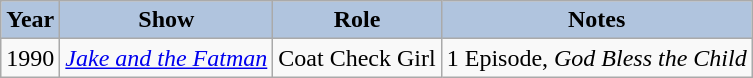<table class="wikitable">
<tr style="text-align:center;">
<th style="background:#B0C4DE;">Year</th>
<th style="background:#B0C4DE;">Show</th>
<th style="background:#B0C4DE;">Role</th>
<th style="background:#B0C4DE;">Notes</th>
</tr>
<tr>
<td>1990</td>
<td><em><a href='#'>Jake and the Fatman</a></em></td>
<td>Coat Check Girl</td>
<td>1 Episode, <em>God Bless the Child</em></td>
</tr>
</table>
